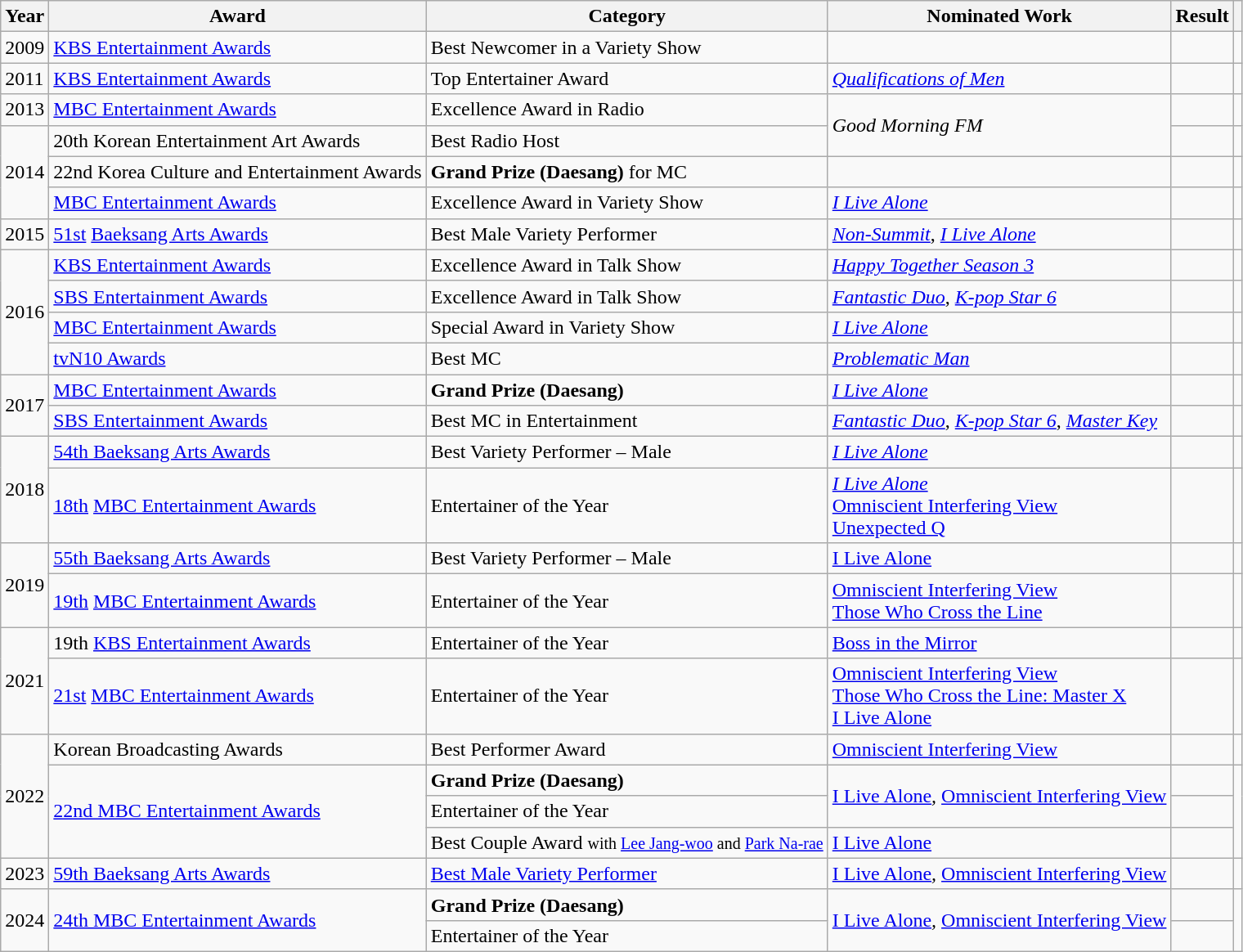<table class="wikitable">
<tr>
<th>Year</th>
<th>Award</th>
<th>Category</th>
<th>Nominated Work</th>
<th>Result</th>
<th></th>
</tr>
<tr>
<td>2009</td>
<td><a href='#'>KBS Entertainment Awards</a></td>
<td>Best Newcomer in a Variety Show</td>
<td></td>
<td></td>
<td></td>
</tr>
<tr>
<td>2011</td>
<td><a href='#'>KBS Entertainment Awards</a></td>
<td>Top Entertainer Award</td>
<td><em><a href='#'>Qualifications of Men</a></em></td>
<td></td>
<td></td>
</tr>
<tr>
<td>2013</td>
<td><a href='#'>MBC Entertainment Awards</a></td>
<td>Excellence Award in Radio</td>
<td rowspan=2><em>Good Morning FM</em></td>
<td></td>
<td></td>
</tr>
<tr>
<td rowspan=3>2014</td>
<td>20th Korean Entertainment Art Awards</td>
<td>Best Radio Host</td>
<td></td>
<td></td>
</tr>
<tr>
<td>22nd Korea Culture and Entertainment Awards</td>
<td><strong>Grand Prize (Daesang)</strong> for MC</td>
<td></td>
<td></td>
<td></td>
</tr>
<tr>
<td><a href='#'>MBC Entertainment Awards</a></td>
<td>Excellence Award in Variety Show</td>
<td><em><a href='#'>I Live Alone</a></em></td>
<td></td>
<td></td>
</tr>
<tr>
<td>2015</td>
<td><a href='#'>51st</a> <a href='#'>Baeksang Arts Awards</a></td>
<td>Best Male Variety Performer</td>
<td><em><a href='#'>Non-Summit</a></em>, <em><a href='#'>I Live Alone</a></em></td>
<td></td>
<td></td>
</tr>
<tr>
<td rowspan=4>2016</td>
<td><a href='#'>KBS Entertainment Awards</a></td>
<td>Excellence Award in Talk Show</td>
<td><em><a href='#'>Happy Together Season 3</a></em></td>
<td></td>
<td></td>
</tr>
<tr>
<td><a href='#'>SBS Entertainment Awards</a></td>
<td>Excellence Award in Talk Show</td>
<td><em><a href='#'>Fantastic Duo</a></em>, <em><a href='#'>K-pop Star 6</a></em></td>
<td></td>
<td></td>
</tr>
<tr>
<td><a href='#'>MBC Entertainment Awards</a></td>
<td>Special Award in Variety Show</td>
<td><em><a href='#'>I Live Alone</a></em></td>
<td></td>
<td></td>
</tr>
<tr>
<td><a href='#'>tvN10 Awards</a></td>
<td>Best MC</td>
<td><em><a href='#'>Problematic Man</a></em></td>
<td></td>
<td></td>
</tr>
<tr>
<td rowspan=2>2017</td>
<td><a href='#'>MBC Entertainment Awards</a></td>
<td><strong>Grand Prize (Daesang)</strong></td>
<td><em><a href='#'>I Live Alone</a></em></td>
<td></td>
<td></td>
</tr>
<tr>
<td><a href='#'>SBS Entertainment Awards</a></td>
<td>Best MC in Entertainment</td>
<td><em><a href='#'>Fantastic Duo</a></em>, <em><a href='#'>K-pop Star 6</a></em>, <em><a href='#'>Master Key</a></em></td>
<td></td>
<td></td>
</tr>
<tr>
<td rowspan=2>2018</td>
<td><a href='#'>54th Baeksang Arts Awards</a></td>
<td>Best Variety Performer – Male</td>
<td><em><a href='#'>I Live Alone</a></em></td>
<td></td>
<td></td>
</tr>
<tr>
<td><a href='#'>18th</a> <a href='#'>MBC Entertainment Awards</a></td>
<td>Entertainer of the Year</td>
<td><em><a href='#'>I Live Alone</a></em><br><a href='#'>Omniscient Interfering View</a><br><a href='#'>Unexpected Q</a><em></td>
<td></td>
<td></td>
</tr>
<tr>
<td rowspan=2>2019</td>
<td><a href='#'>55th Baeksang Arts Awards</a></td>
<td>Best Variety Performer – Male</td>
<td></em><a href='#'>I Live Alone</a><em></td>
<td></td>
<td></td>
</tr>
<tr>
<td><a href='#'>19th</a> <a href='#'>MBC Entertainment Awards</a></td>
<td>Entertainer of the Year</td>
<td></em><a href='#'>Omniscient Interfering View</a><em><br></em><a href='#'>Those Who Cross the Line</a><em></td>
<td></td>
<td></td>
</tr>
<tr>
<td rowspan=2>2021</td>
<td>19th <a href='#'>KBS Entertainment Awards</a></td>
<td>Entertainer of the Year</td>
<td></em><a href='#'>Boss in the Mirror</a><em></td>
<td></td>
<td></td>
</tr>
<tr>
<td><a href='#'>21st</a> <a href='#'>MBC Entertainment Awards</a></td>
<td>Entertainer of the Year</td>
<td></em><a href='#'>Omniscient Interfering View</a><br><a href='#'>Those Who Cross the Line: Master X</a><br><a href='#'>I Live Alone</a><em></td>
<td></td>
<td></td>
</tr>
<tr>
<td rowspan=4>2022</td>
<td>Korean Broadcasting Awards</td>
<td>Best Performer Award</td>
<td></em><a href='#'>Omniscient Interfering View</a><em></td>
<td></td>
<td></td>
</tr>
<tr>
<td rowspan=3><a href='#'>22nd MBC Entertainment Awards</a></td>
<td><strong>Grand Prize (Daesang)</strong></td>
<td rowspan=2></em><a href='#'>I Live Alone</a><em>, </em><a href='#'>Omniscient Interfering View</a><em></td>
<td></td>
<td rowspan=3></td>
</tr>
<tr>
<td>Entertainer of the Year</td>
<td></td>
</tr>
<tr>
<td>Best Couple Award <small>with <a href='#'>Lee Jang-woo</a> and <a href='#'>Park Na-rae</a></small></td>
<td></em><a href='#'>I Live Alone</a><em></td>
<td></td>
</tr>
<tr>
<td>2023</td>
<td><a href='#'>59th Baeksang Arts Awards</a></td>
<td><a href='#'>Best Male Variety Performer</a></td>
<td></em><a href='#'>I Live Alone</a><em>, </em><a href='#'>Omniscient Interfering View</a><em></td>
<td></td>
<td></td>
</tr>
<tr>
<td rowspan="2">2024</td>
<td rowspan="2"><a href='#'>24th MBC Entertainment Awards</a></td>
<td><strong>Grand Prize (Daesang)</strong></td>
<td rowspan="2"></em><a href='#'>I Live Alone</a><em>, </em><a href='#'>Omniscient Interfering View</a><em></td>
<td></td>
<td rowspan="2"></td>
</tr>
<tr>
<td>Entertainer of the Year</td>
<td></td>
</tr>
</table>
